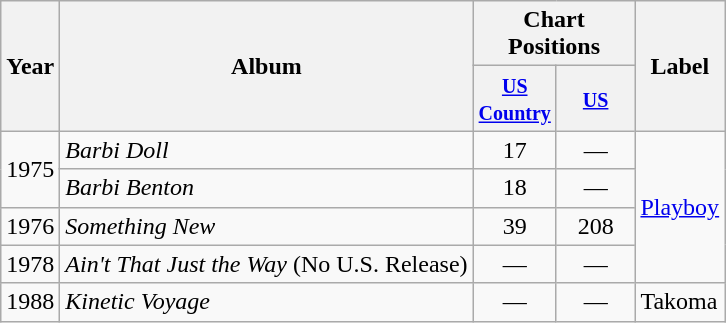<table class="wikitable">
<tr>
<th rowspan="2">Year</th>
<th rowspan="2">Album</th>
<th colspan="2">Chart Positions</th>
<th rowspan="2">Label</th>
</tr>
<tr>
<th width="45"><small><a href='#'>US Country</a></small></th>
<th width="45"><small><a href='#'>US</a></small></th>
</tr>
<tr>
<td rowspan="2">1975</td>
<td><em>Barbi Doll</em></td>
<td align="center">17</td>
<td align="center">—</td>
<td rowspan="4"><a href='#'>Playboy</a></td>
</tr>
<tr>
<td><em>Barbi Benton</em></td>
<td align="center">18</td>
<td align="center">—</td>
</tr>
<tr>
<td>1976</td>
<td><em>Something New</em></td>
<td align="center">39</td>
<td align="center">208</td>
</tr>
<tr>
<td>1978</td>
<td><em>Ain't That Just the Way</em> (No U.S. Release)</td>
<td align="center">—</td>
<td align="center">—</td>
</tr>
<tr>
<td>1988</td>
<td><em>Kinetic Voyage</em></td>
<td align="center">—</td>
<td align="center">—</td>
<td>Takoma</td>
</tr>
</table>
